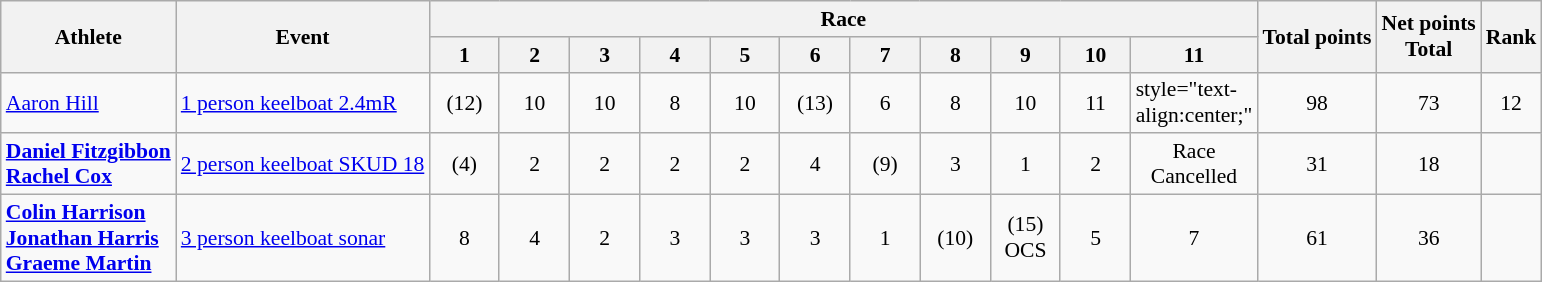<table class=wikitable style="font-size:90%">
<tr>
<th rowspan="2">Athlete</th>
<th rowspan="2">Event</th>
<th colspan="11">Race</th>
<th rowspan="2">Total points</th>
<th rowspan="2">Net points<br>Total</th>
<th rowspan="2">Rank</th>
</tr>
<tr>
<th width="40">1</th>
<th width="40">2</th>
<th width="40">3</th>
<th width="40">4</th>
<th width="40">5</th>
<th width="40">6</th>
<th width="40">7</th>
<th width="40">8</th>
<th width="40">9</th>
<th width="40">10</th>
<th width="40">11</th>
</tr>
<tr>
<td><a href='#'>Aaron Hill</a></td>
<td><a href='#'>1 person keelboat 2.4mR</a></td>
<td style="text-align:center;">(12)</td>
<td style="text-align:center;">10</td>
<td style="text-align:center;">10</td>
<td style="text-align:center;">8</td>
<td style="text-align:center;">10</td>
<td style="text-align:center;">(13)</td>
<td style="text-align:center;">6</td>
<td style="text-align:center;">8</td>
<td style="text-align:center;">10</td>
<td style="text-align:center;">11</td>
<td>style="text-align:center;" </td>
<td style="text-align:center;">98</td>
<td style="text-align:center;">73</td>
<td style="text-align:center;">12</td>
</tr>
<tr>
<td><strong><a href='#'>Daniel Fitzgibbon</a></strong><br> <strong><a href='#'>Rachel Cox</a></strong></td>
<td><a href='#'>2 person keelboat SKUD 18</a></td>
<td style="text-align:center;">(4)</td>
<td style="text-align:center;">2</td>
<td style="text-align:center;">2</td>
<td style="text-align:center;">2</td>
<td style="text-align:center;">2</td>
<td style="text-align:center;">4</td>
<td style="text-align:center;">(9)</td>
<td style="text-align:center;">3</td>
<td style="text-align:center;">1</td>
<td style="text-align:center;">2</td>
<td style="text-align:center;">Race<br> Cancelled</td>
<td style="text-align:center;">31</td>
<td style="text-align:center;">18</td>
<td style="text-align:center;"></td>
</tr>
<tr>
<td><strong><a href='#'>Colin Harrison</a></strong><br> <strong><a href='#'>Jonathan Harris</a></strong><br> <strong><a href='#'>Graeme Martin</a></strong></td>
<td><a href='#'>3 person keelboat sonar</a></td>
<td style="text-align:center;">8</td>
<td style="text-align:center;">4</td>
<td style="text-align:center;">2</td>
<td style="text-align:center;">3</td>
<td style="text-align:center;">3</td>
<td style="text-align:center;">3</td>
<td style="text-align:center;">1</td>
<td style="text-align:center;">(10)</td>
<td style="text-align:center;">(15)<br> OCS</td>
<td style="text-align:center;">5</td>
<td style="text-align:center;">7</td>
<td style="text-align:center;">61</td>
<td style="text-align:center;">36</td>
<td style="text-align:center;"></td>
</tr>
</table>
